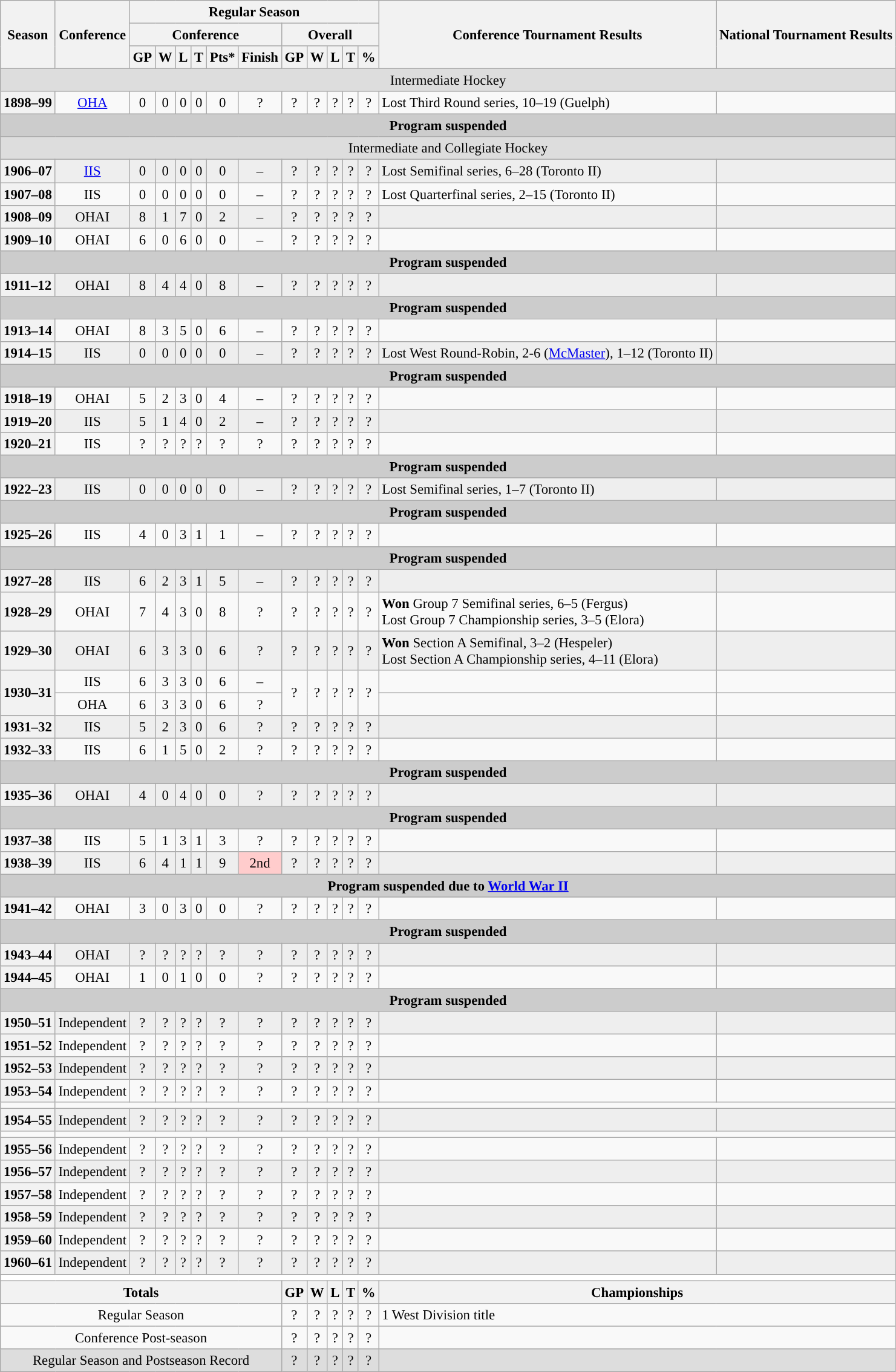<table class="wikitable" style="text-align: center; font-size: 95%">
<tr>
<th rowspan="3">Season</th>
<th rowspan="3">Conference</th>
<th colspan="11">Regular Season</th>
<th rowspan="3">Conference Tournament Results</th>
<th rowspan="3">National Tournament Results</th>
</tr>
<tr>
<th colspan="6">Conference</th>
<th colspan="5">Overall</th>
</tr>
<tr>
<th>GP</th>
<th>W</th>
<th>L</th>
<th>T</th>
<th>Pts*</th>
<th>Finish</th>
<th>GP</th>
<th>W</th>
<th>L</th>
<th>T</th>
<th>%</th>
</tr>
<tr>
<td style="background:#dddddd;" colspan="18">Intermediate Hockey</td>
</tr>
<tr>
<th>1898–99</th>
<td><a href='#'>OHA</a></td>
<td>0</td>
<td>0</td>
<td>0</td>
<td>0</td>
<td>0</td>
<td>?</td>
<td>?</td>
<td>?</td>
<td>?</td>
<td>?</td>
<td>?</td>
<td align="left">Lost Third Round series, 10–19 (Guelph)</td>
<td align="left"></td>
</tr>
<tr>
<td bgcolor=cccccc colspan="18"><strong>Program suspended</strong></td>
</tr>
<tr>
<td style="background:#dddddd;" colspan="18">Intermediate and Collegiate Hockey</td>
</tr>
<tr bgcolor=eeeeee>
<th>1906–07</th>
<td><a href='#'>IIS</a></td>
<td>0</td>
<td>0</td>
<td>0</td>
<td>0</td>
<td>0</td>
<td>–</td>
<td>?</td>
<td>?</td>
<td>?</td>
<td>?</td>
<td>?</td>
<td align="left">Lost Semifinal series, 6–28 (Toronto II)</td>
<td align="left"></td>
</tr>
<tr>
<th>1907–08</th>
<td>IIS</td>
<td>0</td>
<td>0</td>
<td>0</td>
<td>0</td>
<td>0</td>
<td>–</td>
<td>?</td>
<td>?</td>
<td>?</td>
<td>?</td>
<td>?</td>
<td align="left">Lost Quarterfinal series, 2–15 (Toronto II)</td>
<td align="left"></td>
</tr>
<tr bgcolor=eeeeee>
<th>1908–09</th>
<td>OHAI</td>
<td>8</td>
<td>1</td>
<td>7</td>
<td>0</td>
<td>2</td>
<td>–</td>
<td>?</td>
<td>?</td>
<td>?</td>
<td>?</td>
<td>?</td>
<td align="left"></td>
<td align="left"></td>
</tr>
<tr>
<th>1909–10</th>
<td>OHAI</td>
<td>6</td>
<td>0</td>
<td>6</td>
<td>0</td>
<td>0</td>
<td>–</td>
<td>?</td>
<td>?</td>
<td>?</td>
<td>?</td>
<td>?</td>
<td align="left"></td>
<td align="left"></td>
</tr>
<tr>
<td bgcolor=cccccc colspan="18"><strong>Program suspended</strong></td>
</tr>
<tr bgcolor=eeeeee>
<th>1911–12</th>
<td>OHAI</td>
<td>8</td>
<td>4</td>
<td>4</td>
<td>0</td>
<td>8</td>
<td>–</td>
<td>?</td>
<td>?</td>
<td>?</td>
<td>?</td>
<td>?</td>
<td align="left"></td>
<td align="left"></td>
</tr>
<tr>
<td bgcolor=cccccc colspan="18"><strong>Program suspended</strong></td>
</tr>
<tr>
<th>1913–14</th>
<td>OHAI</td>
<td>8</td>
<td>3</td>
<td>5</td>
<td>0</td>
<td>6</td>
<td>–</td>
<td>?</td>
<td>?</td>
<td>?</td>
<td>?</td>
<td>?</td>
<td align="left"></td>
<td align="left"></td>
</tr>
<tr bgcolor=eeeeee>
<th>1914–15</th>
<td>IIS</td>
<td>0</td>
<td>0</td>
<td>0</td>
<td>0</td>
<td>0</td>
<td>–</td>
<td>?</td>
<td>?</td>
<td>?</td>
<td>?</td>
<td>?</td>
<td align="left">Lost West Round-Robin, 2-6 (<a href='#'>McMaster</a>), 1–12 (Toronto II)</td>
<td align="left"></td>
</tr>
<tr>
<td bgcolor=cccccc colspan="18"><strong>Program suspended</strong></td>
</tr>
<tr>
<th>1918–19</th>
<td>OHAI</td>
<td>5</td>
<td>2</td>
<td>3</td>
<td>0</td>
<td>4</td>
<td>–</td>
<td>?</td>
<td>?</td>
<td>?</td>
<td>?</td>
<td>?</td>
<td align="left"></td>
<td align="left"></td>
</tr>
<tr bgcolor=eeeeee>
<th>1919–20</th>
<td>IIS</td>
<td>5</td>
<td>1</td>
<td>4</td>
<td>0</td>
<td>2</td>
<td>–</td>
<td>?</td>
<td>?</td>
<td>?</td>
<td>?</td>
<td>?</td>
<td align="left"></td>
<td align="left"></td>
</tr>
<tr>
<th>1920–21</th>
<td>IIS</td>
<td>?</td>
<td>?</td>
<td>?</td>
<td>?</td>
<td>?</td>
<td>?</td>
<td>?</td>
<td>?</td>
<td>?</td>
<td>?</td>
<td>?</td>
<td align="left"></td>
<td align="left"></td>
</tr>
<tr>
<td bgcolor=cccccc colspan="18"><strong>Program suspended</strong></td>
</tr>
<tr bgcolor=eeeeee>
<th>1922–23</th>
<td>IIS</td>
<td>0</td>
<td>0</td>
<td>0</td>
<td>0</td>
<td>0</td>
<td>–</td>
<td>?</td>
<td>?</td>
<td>?</td>
<td>?</td>
<td>?</td>
<td align="left">Lost Semifinal series, 1–7 (Toronto II)</td>
<td align="left"></td>
</tr>
<tr>
<td bgcolor=cccccc colspan="18"><strong>Program suspended</strong></td>
</tr>
<tr>
<th>1925–26</th>
<td>IIS</td>
<td>4</td>
<td>0</td>
<td>3</td>
<td>1</td>
<td>1</td>
<td>–</td>
<td>?</td>
<td>?</td>
<td>?</td>
<td>?</td>
<td>?</td>
<td align="left"></td>
<td align="left"></td>
</tr>
<tr>
<td bgcolor=cccccc colspan="18"><strong>Program suspended</strong></td>
</tr>
<tr bgcolor=eeeeee>
<th>1927–28</th>
<td>IIS</td>
<td>6</td>
<td>2</td>
<td>3</td>
<td>1</td>
<td>5</td>
<td>–</td>
<td>?</td>
<td>?</td>
<td>?</td>
<td>?</td>
<td>?</td>
<td align="left"></td>
<td align="left"></td>
</tr>
<tr>
<th>1928–29</th>
<td>OHAI</td>
<td>7</td>
<td>4</td>
<td>3</td>
<td>0</td>
<td>8</td>
<td>?</td>
<td>?</td>
<td>?</td>
<td>?</td>
<td>?</td>
<td>?</td>
<td align="left"><strong>Won</strong> Group 7 Semifinal series, 6–5 (Fergus)<br>Lost Group 7 Championship series, 3–5 (Elora)</td>
<td align="left"></td>
</tr>
<tr bgcolor=eeeeee>
<th>1929–30</th>
<td>OHAI</td>
<td>6</td>
<td>3</td>
<td>3</td>
<td>0</td>
<td>6</td>
<td>?</td>
<td>?</td>
<td>?</td>
<td>?</td>
<td>?</td>
<td>?</td>
<td align="left"><strong>Won</strong> Section A Semifinal, 3–2 (Hespeler)<br>Lost Section A Championship series, 4–11 (Elora)</td>
<td align="left"></td>
</tr>
<tr>
<th rowspan=2>1930–31</th>
<td>IIS</td>
<td>6</td>
<td>3</td>
<td>3</td>
<td>0</td>
<td>6</td>
<td>–</td>
<td rowspan=2>?</td>
<td rowspan=2>?</td>
<td rowspan=2>?</td>
<td rowspan=2>?</td>
<td rowspan=2>?</td>
<td align="left"></td>
<td align="left"></td>
</tr>
<tr>
<td>OHA</td>
<td>6</td>
<td>3</td>
<td>3</td>
<td>0</td>
<td>6</td>
<td>?</td>
<td align="left"></td>
<td align="left"></td>
</tr>
<tr bgcolor=eeeeee>
<th>1931–32</th>
<td>IIS</td>
<td>5</td>
<td>2</td>
<td>3</td>
<td>0</td>
<td>6</td>
<td>?</td>
<td>?</td>
<td>?</td>
<td>?</td>
<td>?</td>
<td>?</td>
<td align="left"></td>
<td align="left"></td>
</tr>
<tr>
<th>1932–33</th>
<td>IIS</td>
<td>6</td>
<td>1</td>
<td>5</td>
<td>0</td>
<td>2</td>
<td>?</td>
<td>?</td>
<td>?</td>
<td>?</td>
<td>?</td>
<td>?</td>
<td align="left"></td>
<td align="left"></td>
</tr>
<tr>
<td bgcolor=cccccc colspan="18"><strong>Program suspended</strong></td>
</tr>
<tr bgcolor=eeeeee>
<th>1935–36</th>
<td>OHAI</td>
<td>4</td>
<td>0</td>
<td>4</td>
<td>0</td>
<td>0</td>
<td>?</td>
<td>?</td>
<td>?</td>
<td>?</td>
<td>?</td>
<td>?</td>
<td align="left"></td>
<td align="left"></td>
</tr>
<tr>
<td bgcolor=cccccc colspan="18"><strong>Program suspended</strong></td>
</tr>
<tr>
<th>1937–38</th>
<td>IIS</td>
<td>5</td>
<td>1</td>
<td>3</td>
<td>1</td>
<td>3</td>
<td>?</td>
<td>?</td>
<td>?</td>
<td>?</td>
<td>?</td>
<td>?</td>
<td align="left"></td>
<td align="left"></td>
</tr>
<tr bgcolor=eeeeee>
<th>1938–39</th>
<td>IIS</td>
<td>6</td>
<td>4</td>
<td>1</td>
<td>1</td>
<td>9</td>
<td style="background: #FFCCCC;">2nd</td>
<td>?</td>
<td>?</td>
<td>?</td>
<td>?</td>
<td>?</td>
<td align="left"></td>
<td align="left"></td>
</tr>
<tr>
<td bgcolor=cccccc colspan="18"><strong>Program suspended due to <a href='#'>World War II</a></strong></td>
</tr>
<tr>
<th>1941–42</th>
<td>OHAI</td>
<td>3</td>
<td>0</td>
<td>3</td>
<td>0</td>
<td>0</td>
<td>?</td>
<td>?</td>
<td>?</td>
<td>?</td>
<td>?</td>
<td>?</td>
<td align="left"></td>
<td align="left"></td>
</tr>
<tr>
<td bgcolor=cccccc colspan="18"><strong>Program suspended</strong></td>
</tr>
<tr bgcolor=eeeeee>
<th>1943–44</th>
<td>OHAI</td>
<td>?</td>
<td>?</td>
<td>?</td>
<td>?</td>
<td>?</td>
<td>?</td>
<td>?</td>
<td>?</td>
<td>?</td>
<td>?</td>
<td>?</td>
<td align="left"></td>
<td align="left"></td>
</tr>
<tr>
<th>1944–45</th>
<td>OHAI</td>
<td>1</td>
<td>0</td>
<td>1</td>
<td>0</td>
<td>0</td>
<td>?</td>
<td>?</td>
<td>?</td>
<td>?</td>
<td>?</td>
<td>?</td>
<td align="left"></td>
<td align="left"></td>
</tr>
<tr>
<td bgcolor=cccccc colspan="18"><strong>Program suspended</strong></td>
</tr>
<tr bgcolor=eeeeee>
<th>1950–51</th>
<td>Independent</td>
<td>?</td>
<td>?</td>
<td>?</td>
<td>?</td>
<td>?</td>
<td>?</td>
<td>?</td>
<td>?</td>
<td>?</td>
<td>?</td>
<td>?</td>
<td align="left"></td>
<td align="left"></td>
</tr>
<tr>
<th>1951–52</th>
<td>Independent</td>
<td>?</td>
<td>?</td>
<td>?</td>
<td>?</td>
<td>?</td>
<td>?</td>
<td>?</td>
<td>?</td>
<td>?</td>
<td>?</td>
<td>?</td>
<td align="left"></td>
<td align="left"></td>
</tr>
<tr bgcolor=eeeeee>
<th>1952–53</th>
<td>Independent</td>
<td>?</td>
<td>?</td>
<td>?</td>
<td>?</td>
<td>?</td>
<td>?</td>
<td>?</td>
<td>?</td>
<td>?</td>
<td>?</td>
<td>?</td>
<td align="left"></td>
<td align="left"></td>
</tr>
<tr>
<th>1953–54</th>
<td>Independent</td>
<td>?</td>
<td>?</td>
<td>?</td>
<td>?</td>
<td>?</td>
<td>?</td>
<td>?</td>
<td>?</td>
<td>?</td>
<td>?</td>
<td>?</td>
<td align="left"></td>
<td align="left"></td>
</tr>
<tr>
<td><strong><a href='#'></a> </strong></td>
</tr>
<tr bgcolor=eeeeee>
<th>1954–55</th>
<td>Independent</td>
<td>?</td>
<td>?</td>
<td>?</td>
<td>?</td>
<td>?</td>
<td>?</td>
<td>?</td>
<td>?</td>
<td>?</td>
<td>?</td>
<td>?</td>
<td align="left"></td>
<td align="left"></td>
</tr>
<tr>
<td><strong><a href='#'></a> </strong></td>
</tr>
<tr>
<th>1955–56</th>
<td>Independent</td>
<td>?</td>
<td>?</td>
<td>?</td>
<td>?</td>
<td>?</td>
<td>?</td>
<td>?</td>
<td>?</td>
<td>?</td>
<td>?</td>
<td>?</td>
<td align="left"></td>
<td align="left"></td>
</tr>
<tr bgcolor=eeeeee>
<th>1956–57</th>
<td>Independent</td>
<td>?</td>
<td>?</td>
<td>?</td>
<td>?</td>
<td>?</td>
<td>?</td>
<td>?</td>
<td>?</td>
<td>?</td>
<td>?</td>
<td>?</td>
<td align="left"></td>
<td align="left"></td>
</tr>
<tr>
<th>1957–58</th>
<td>Independent</td>
<td>?</td>
<td>?</td>
<td>?</td>
<td>?</td>
<td>?</td>
<td>?</td>
<td>?</td>
<td>?</td>
<td>?</td>
<td>?</td>
<td>?</td>
<td align="left"></td>
<td align="left"></td>
</tr>
<tr bgcolor=eeeeee>
<th>1958–59</th>
<td>Independent</td>
<td>?</td>
<td>?</td>
<td>?</td>
<td>?</td>
<td>?</td>
<td>?</td>
<td>?</td>
<td>?</td>
<td>?</td>
<td>?</td>
<td>?</td>
<td align="left"></td>
<td align="left"></td>
</tr>
<tr>
<th>1959–60</th>
<td>Independent</td>
<td>?</td>
<td>?</td>
<td>?</td>
<td>?</td>
<td>?</td>
<td>?</td>
<td>?</td>
<td>?</td>
<td>?</td>
<td>?</td>
<td>?</td>
<td align="left"></td>
<td align="left"></td>
</tr>
<tr bgcolor=eeeeee>
<th>1960–61</th>
<td>Independent</td>
<td>?</td>
<td>?</td>
<td>?</td>
<td>?</td>
<td>?</td>
<td>?</td>
<td>?</td>
<td>?</td>
<td>?</td>
<td>?</td>
<td>?</td>
<td align="left"></td>
<td align="left"></td>
</tr>
<tr>
</tr>
<tr ->
</tr>
<tr>
<td colspan="15" style="background:#fff;"></td>
</tr>
<tr>
<th colspan="8">Totals</th>
<th>GP</th>
<th>W</th>
<th>L</th>
<th>T</th>
<th>%</th>
<th colspan="2">Championships</th>
</tr>
<tr>
<td colspan="8">Regular Season</td>
<td>?</td>
<td>?</td>
<td>?</td>
<td>?</td>
<td>?</td>
<td colspan="2" align="left">1 West Division title</td>
</tr>
<tr>
<td colspan="8">Conference Post-season</td>
<td>?</td>
<td>?</td>
<td>?</td>
<td>?</td>
<td>?</td>
<td colspan="2" align="left"></td>
</tr>
<tr bgcolor=dddddd>
<td colspan="8">Regular Season and Postseason Record</td>
<td>?</td>
<td>?</td>
<td>?</td>
<td>?</td>
<td>?</td>
<td colspan="2" align="left"></td>
</tr>
</table>
